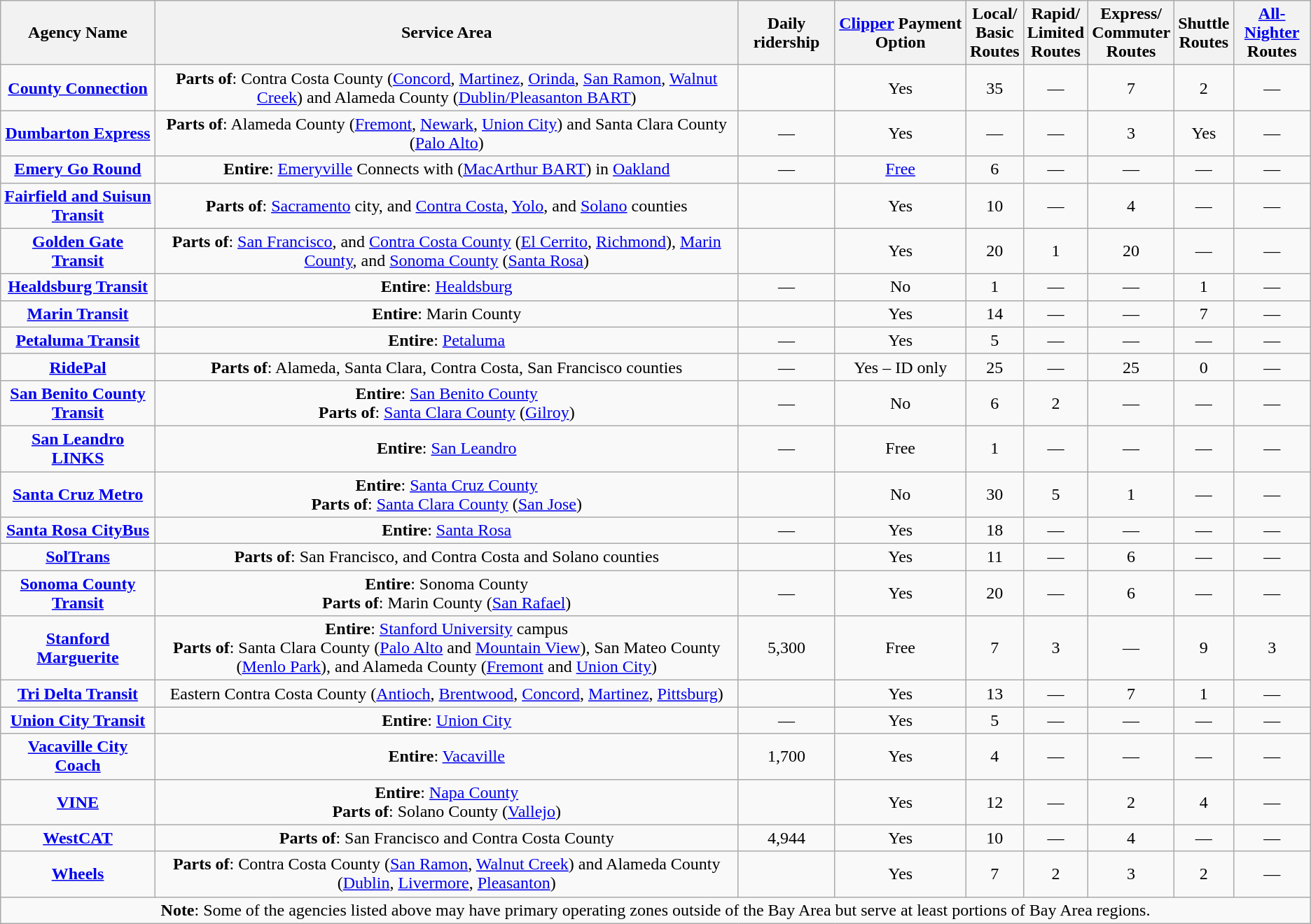<table class="wikitable sticky-header " style="text-align:center" style="font-size: 90%;" |>
<tr>
<th>Agency Name</th>
<th>Service Area</th>
<th>Daily ridership</th>
<th><a href='#'>Clipper</a> Payment Option</th>
<th>Local/<br>Basic<br>Routes</th>
<th>Rapid/<br>Limited<br>Routes</th>
<th>Express/<br>Commuter<br>Routes</th>
<th>Shuttle<br>Routes</th>
<th><a href='#'>All-Nighter</a><br>Routes</th>
</tr>
<tr>
<td><strong><a href='#'>County Connection</a></strong></td>
<td><strong>Parts of</strong>: Contra Costa County (<a href='#'>Concord</a>, <a href='#'>Martinez</a>, <a href='#'>Orinda</a>, <a href='#'>San Ramon</a>, <a href='#'>Walnut Creek</a>) and Alameda County (<a href='#'>Dublin/Pleasanton BART</a>)</td>
<td></td>
<td>Yes</td>
<td>35</td>
<td>—</td>
<td>7</td>
<td>2</td>
<td>—</td>
</tr>
<tr>
<td><strong><a href='#'>Dumbarton Express</a></strong></td>
<td><strong>Parts of</strong>: Alameda County (<a href='#'>Fremont</a>, <a href='#'>Newark</a>, <a href='#'>Union City</a>) and Santa Clara County (<a href='#'>Palo Alto</a>)</td>
<td>—</td>
<td>Yes</td>
<td>—</td>
<td>—</td>
<td>3</td>
<td>Yes</td>
<td>—</td>
</tr>
<tr>
<td><strong><a href='#'>Emery Go Round</a></strong></td>
<td><strong>Entire</strong>: <a href='#'>Emeryville</a> Connects with (<a href='#'>MacArthur BART</a>) in <a href='#'>Oakland</a></td>
<td>—</td>
<td><a href='#'>Free</a></td>
<td>6</td>
<td>—</td>
<td>—</td>
<td>—</td>
<td>—</td>
</tr>
<tr>
<td><strong><a href='#'>Fairfield and Suisun Transit</a></strong></td>
<td><strong>Parts of</strong>: <a href='#'>Sacramento</a> city, and <a href='#'>Contra Costa</a>, <a href='#'>Yolo</a>, and <a href='#'>Solano</a> counties</td>
<td></td>
<td>Yes</td>
<td>10</td>
<td>—</td>
<td>4</td>
<td>—</td>
<td>—</td>
</tr>
<tr>
<td><strong><a href='#'>Golden Gate Transit</a></strong></td>
<td><strong>Parts of</strong>: <a href='#'>San Francisco</a>, and <a href='#'>
Contra Costa County</a> (<a href='#'>El Cerrito</a>, <a href='#'>Richmond</a>), <a href='#'>Marin County</a>, and <a href='#'>Sonoma County</a> (<a href='#'>Santa Rosa</a>)</td>
<td></td>
<td>Yes</td>
<td>20</td>
<td>1</td>
<td>20</td>
<td>—</td>
<td>—</td>
</tr>
<tr>
<td><strong><a href='#'>Healdsburg Transit</a></strong></td>
<td><strong>Entire</strong>: <a href='#'>Healdsburg</a></td>
<td>—</td>
<td>No</td>
<td>1</td>
<td>—</td>
<td>—</td>
<td>1</td>
<td>—</td>
</tr>
<tr>
<td><strong><a href='#'>Marin Transit</a></strong></td>
<td><strong>Entire</strong>: Marin County</td>
<td></td>
<td>Yes</td>
<td>14</td>
<td>—</td>
<td>—</td>
<td>7</td>
<td>—</td>
</tr>
<tr>
<td><strong><a href='#'>Petaluma Transit</a></strong></td>
<td><strong>Entire</strong>: <a href='#'>Petaluma</a></td>
<td>—</td>
<td>Yes</td>
<td>5</td>
<td>—</td>
<td>—</td>
<td>—</td>
<td>—</td>
</tr>
<tr>
<td><strong><a href='#'>RidePal</a></strong></td>
<td><strong>Parts of</strong>: Alameda, Santa Clara, Contra Costa, San Francisco counties</td>
<td>—</td>
<td>Yes – ID only</td>
<td>25</td>
<td>—</td>
<td>25</td>
<td>0</td>
<td>—</td>
</tr>
<tr>
<td><strong><a href='#'>San Benito County Transit</a></strong></td>
<td><strong>Entire</strong>: <a href='#'>San Benito County</a><br> <strong>Parts of</strong>: <a href='#'>Santa Clara County</a> (<a href='#'>Gilroy</a>)</td>
<td>—</td>
<td>No</td>
<td>6</td>
<td>2</td>
<td>—</td>
<td>—</td>
<td>—</td>
</tr>
<tr>
<td><strong><a href='#'>San Leandro LINKS</a></strong></td>
<td><strong>Entire</strong>: <a href='#'>San Leandro</a></td>
<td>—</td>
<td>Free</td>
<td>1</td>
<td>—</td>
<td>—</td>
<td>—</td>
<td>—</td>
</tr>
<tr>
<td><strong><a href='#'>Santa Cruz Metro</a></strong></td>
<td><strong>Entire</strong>: <a href='#'>Santa Cruz County</a><br><strong>Parts of</strong>: <a href='#'>Santa Clara County</a> (<a href='#'>San Jose</a>)</td>
<td></td>
<td>No</td>
<td>30</td>
<td>5</td>
<td>1</td>
<td>—</td>
<td>—</td>
</tr>
<tr>
<td><strong><a href='#'>Santa Rosa CityBus</a></strong></td>
<td><strong>Entire</strong>: <a href='#'>Santa Rosa</a></td>
<td>—</td>
<td>Yes</td>
<td>18</td>
<td>—</td>
<td>—</td>
<td>—</td>
<td>—</td>
</tr>
<tr>
<td><strong><a href='#'>SolTrans</a></strong></td>
<td><strong>Parts of</strong>: San Francisco, and Contra Costa and Solano counties</td>
<td></td>
<td>Yes</td>
<td>11</td>
<td>—</td>
<td>6</td>
<td>—</td>
<td>—</td>
</tr>
<tr>
<td><strong><a href='#'>Sonoma County Transit</a></strong></td>
<td><strong>Entire</strong>: Sonoma County<br><strong>Parts of</strong>: Marin County (<a href='#'>San Rafael</a>)</td>
<td>—</td>
<td>Yes</td>
<td>20</td>
<td>—</td>
<td>6</td>
<td>—</td>
<td>—</td>
</tr>
<tr>
<td><strong><a href='#'>Stanford Marguerite</a></strong></td>
<td><strong>Entire</strong>: <a href='#'>Stanford University</a> campus<br><strong>Parts of</strong>: Santa Clara County (<a href='#'>Palo Alto</a> and <a href='#'>Mountain View</a>), San Mateo County (<a href='#'>Menlo Park</a>), and Alameda County (<a href='#'>Fremont</a> and <a href='#'>Union City</a>)</td>
<td>5,300</td>
<td>Free</td>
<td>7</td>
<td>3</td>
<td>—</td>
<td>9</td>
<td>3</td>
</tr>
<tr>
<td><strong><a href='#'>Tri Delta Transit</a></strong></td>
<td>Eastern Contra Costa County (<a href='#'>Antioch</a>, <a href='#'>Brentwood</a>, <a href='#'>Concord</a>, <a href='#'>Martinez</a>, <a href='#'>Pittsburg</a>)</td>
<td></td>
<td>Yes</td>
<td>13</td>
<td>—</td>
<td>7</td>
<td>1</td>
<td>—</td>
</tr>
<tr>
<td><strong><a href='#'>Union City Transit</a></strong></td>
<td><strong>Entire</strong>: <a href='#'>Union City</a></td>
<td>—</td>
<td>Yes</td>
<td>5</td>
<td>—</td>
<td>—</td>
<td>—</td>
<td>—</td>
</tr>
<tr>
<td><strong><a href='#'>Vacaville City Coach</a></strong></td>
<td><strong>Entire</strong>: <a href='#'>Vacaville</a></td>
<td>1,700</td>
<td>Yes</td>
<td>4</td>
<td>—</td>
<td>—</td>
<td>—</td>
<td>—</td>
</tr>
<tr>
<td><strong><a href='#'>VINE</a></strong></td>
<td><strong>Entire</strong>: <a href='#'>Napa County</a><br><strong>Parts of</strong>: Solano County (<a href='#'>Vallejo</a>)</td>
<td></td>
<td>Yes</td>
<td>12</td>
<td>—</td>
<td>2</td>
<td>4</td>
<td>—</td>
</tr>
<tr>
<td><strong><a href='#'>WestCAT</a></strong></td>
<td><strong>Parts of</strong>: San Francisco and Contra Costa County</td>
<td>4,944</td>
<td>Yes</td>
<td>10</td>
<td>—</td>
<td>4</td>
<td>—</td>
<td>—</td>
</tr>
<tr>
<td><strong><a href='#'>Wheels</a></strong></td>
<td><strong>Parts of</strong>: Contra Costa County (<a href='#'>San Ramon</a>, <a href='#'>Walnut Creek</a>) and Alameda County (<a href='#'>Dublin</a>, <a href='#'>Livermore</a>, <a href='#'>Pleasanton</a>)</td>
<td></td>
<td>Yes</td>
<td>7</td>
<td>2</td>
<td>3</td>
<td>2</td>
<td>—</td>
</tr>
<tr>
<td colspan="9"><strong>Note</strong>: Some of the agencies listed above may have primary operating zones outside of the Bay Area but serve at least portions of Bay Area regions.</td>
</tr>
</table>
